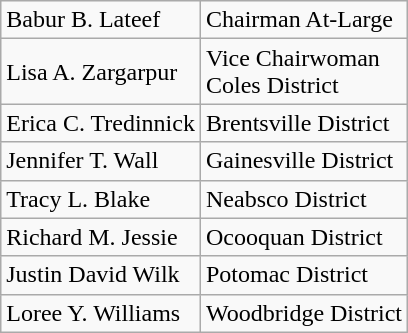<table class="wikitable">
<tr>
<td>Babur B. Lateef</td>
<td>Chairman At-Large</td>
</tr>
<tr>
<td>Lisa A. Zargarpur</td>
<td>Vice Chairwoman<br>Coles District</td>
</tr>
<tr>
<td>Erica C. Tredinnick</td>
<td>Brentsville District</td>
</tr>
<tr>
<td>Jennifer T. Wall</td>
<td>Gainesville District</td>
</tr>
<tr>
<td>Tracy L. Blake</td>
<td>Neabsco District</td>
</tr>
<tr>
<td>Richard M. Jessie</td>
<td>Ocooquan District</td>
</tr>
<tr>
<td>Justin David Wilk</td>
<td>Potomac District</td>
</tr>
<tr>
<td>Loree Y. Williams</td>
<td>Woodbridge District</td>
</tr>
</table>
